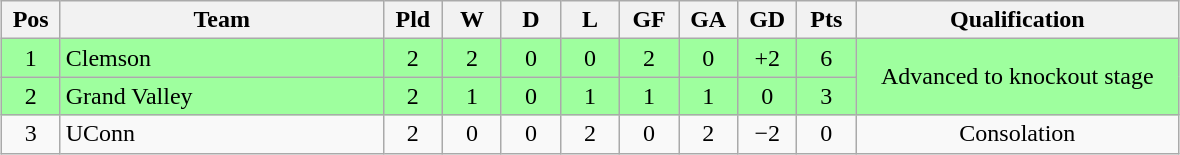<table class="wikitable" style="text-align:center; margin: 1em auto">
<tr>
<th style=width:2em>Pos</th>
<th style=width:13em>Team</th>
<th style=width:2em>Pld</th>
<th style=width:2em>W</th>
<th style=width:2em>D</th>
<th style=width:2em>L</th>
<th style=width:2em>GF</th>
<th style=width:2em>GA</th>
<th style=width:2em>GD</th>
<th style=width:2em>Pts</th>
<th style=width:13em>Qualification</th>
</tr>
<tr bgcolor="#9eff9e">
<td>1</td>
<td style="text-align:left">Clemson</td>
<td>2</td>
<td>2</td>
<td>0</td>
<td>0</td>
<td>2</td>
<td>0</td>
<td>+2</td>
<td>6</td>
<td rowspan="2">Advanced to knockout stage</td>
</tr>
<tr bgcolor="#9eff9e">
<td>2</td>
<td style="text-align:left">Grand Valley</td>
<td>2</td>
<td>1</td>
<td>0</td>
<td>1</td>
<td>1</td>
<td>1</td>
<td>0</td>
<td>3</td>
</tr>
<tr>
<td>3</td>
<td style="text-align:left">UConn</td>
<td>2</td>
<td>0</td>
<td>0</td>
<td>2</td>
<td>0</td>
<td>2</td>
<td>−2</td>
<td>0</td>
<td>Consolation</td>
</tr>
</table>
